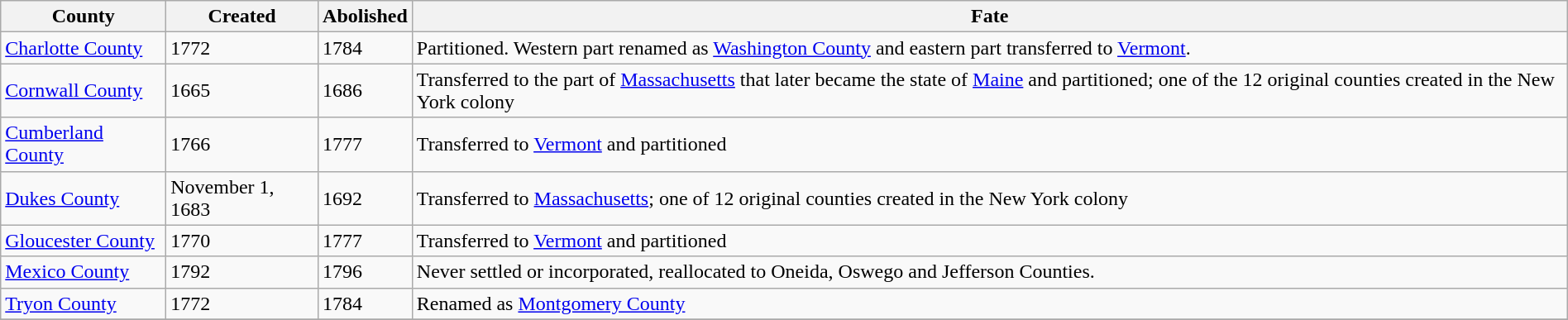<table class="wikitable sortable" style="margin:auto;">
<tr>
<th>County<br></th>
<th>Created<br></th>
<th>Abolished<br></th>
<th class="unsortable">Fate</th>
</tr>
<tr>
<td><a href='#'>Charlotte County</a></td>
<td>1772</td>
<td>1784</td>
<td>Partitioned. Western part renamed as <a href='#'>Washington County</a> and eastern part transferred to <a href='#'>Vermont</a>.</td>
</tr>
<tr>
<td><a href='#'>Cornwall County</a></td>
<td>1665</td>
<td>1686</td>
<td>Transferred to the part of <a href='#'>Massachusetts</a> that later became the state of <a href='#'>Maine</a> and partitioned; one of the 12 original counties created in the New York colony</td>
</tr>
<tr>
<td><a href='#'>Cumberland County</a></td>
<td>1766</td>
<td>1777</td>
<td>Transferred to <a href='#'>Vermont</a> and partitioned</td>
</tr>
<tr>
<td><a href='#'>Dukes County</a></td>
<td>November 1, 1683</td>
<td>1692</td>
<td>Transferred to <a href='#'>Massachusetts</a>; one of 12 original counties created in the New York colony</td>
</tr>
<tr>
<td><a href='#'>Gloucester County</a></td>
<td>1770</td>
<td>1777</td>
<td>Transferred to <a href='#'>Vermont</a> and partitioned</td>
</tr>
<tr>
<td><a href='#'>Mexico County</a></td>
<td>1792</td>
<td>1796</td>
<td>Never settled or incorporated, reallocated to Oneida, Oswego and Jefferson Counties.</td>
</tr>
<tr>
<td><a href='#'>Tryon County</a></td>
<td>1772</td>
<td>1784</td>
<td>Renamed as <a href='#'>Montgomery County</a></td>
</tr>
<tr>
</tr>
</table>
